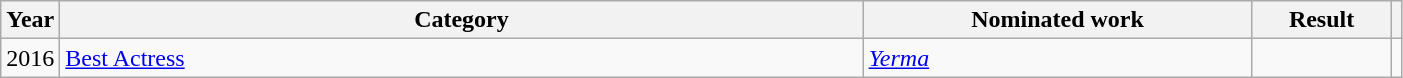<table class="wikitable" width = 74%>
<tr>
<th width=4%>Year</th>
<th width=58%>Category</th>
<th width=28%>Nominated work</th>
<th width=10%>Result</th>
<th width=5%></th>
</tr>
<tr>
<td>2016</td>
<td><a href='#'>Best Actress</a></td>
<td><em><a href='#'>Yerma</a></em></td>
<td></td>
<td></td>
</tr>
</table>
